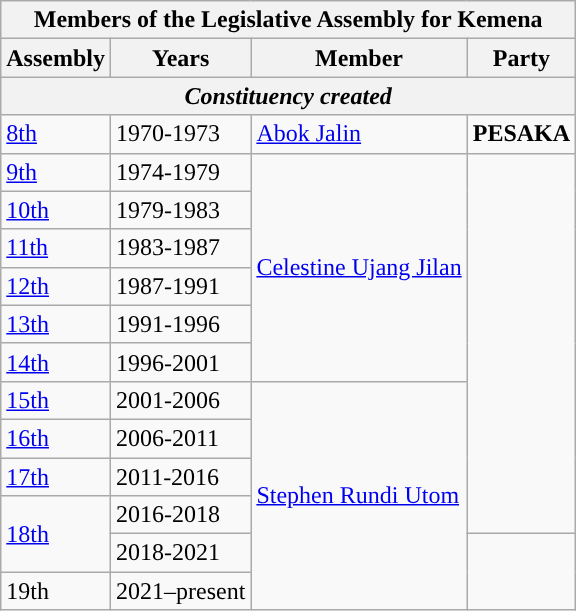<table class=wikitable>
<tr>
<th colspan="4">Members of the Legislative Assembly for Kemena</th>
</tr>
<tr>
<th>Assembly</th>
<th>Years</th>
<th>Member</th>
<th>Party</th>
</tr>
<tr>
<th colspan=4 align=center><em>Constituency created</em></th>
</tr>
<tr>
<td><a href='#'>8th</a></td>
<td>1970-1973</td>
<td><a href='#'>Abok Jalin</a></td>
<td><strong>PESAKA</strong></td>
</tr>
<tr>
<td><a href='#'>9th</a></td>
<td>1974-1979</td>
<td rowspan=6><a href='#'>Celestine Ujang Jilan</a></td>
<td rowspan=10></td>
</tr>
<tr>
<td><a href='#'>10th</a></td>
<td>1979-1983</td>
</tr>
<tr>
<td><a href='#'>11th</a></td>
<td>1983-1987</td>
</tr>
<tr>
<td><a href='#'>12th</a></td>
<td>1987-1991</td>
</tr>
<tr>
<td><a href='#'>13th</a></td>
<td>1991-1996</td>
</tr>
<tr>
<td><a href='#'>14th</a></td>
<td>1996-2001</td>
</tr>
<tr>
<td><a href='#'>15th</a></td>
<td>2001-2006</td>
<td rowspan="6"><a href='#'>Stephen Rundi Utom</a></td>
</tr>
<tr>
<td><a href='#'>16th</a></td>
<td>2006-2011</td>
</tr>
<tr>
<td><a href='#'>17th</a></td>
<td>2011-2016</td>
</tr>
<tr>
<td rowspan="2"><a href='#'>18th</a></td>
<td>2016-2018</td>
</tr>
<tr>
<td>2018-2021</td>
<td rowspan="2"></td>
</tr>
<tr>
<td>19th</td>
<td>2021–present</td>
</tr>
</table>
